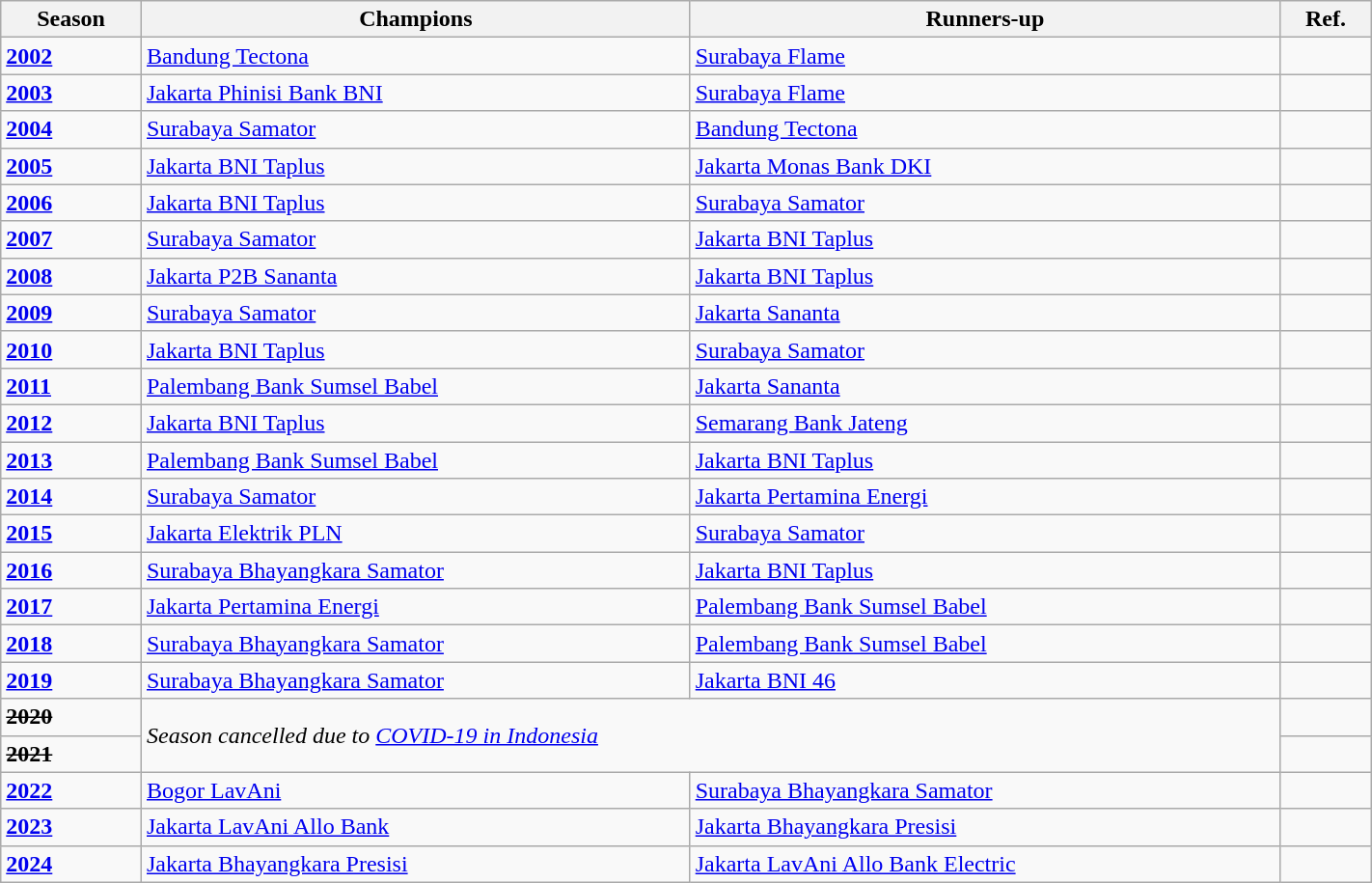<table class="wikitable" style="width:75%;">
<tr>
<th>Season</th>
<th>Champions</th>
<th>Runners-up</th>
<th>Ref.</th>
</tr>
<tr>
<td><strong><a href='#'>2002</a></strong></td>
<td><a href='#'>Bandung Tectona</a></td>
<td><a href='#'>Surabaya Flame</a></td>
<td></td>
</tr>
<tr>
<td><strong><a href='#'>2003</a></strong></td>
<td><a href='#'>Jakarta Phinisi Bank BNI</a></td>
<td><a href='#'>Surabaya Flame</a></td>
<td></td>
</tr>
<tr>
<td><strong><a href='#'>2004</a></strong></td>
<td><a href='#'>Surabaya Samator</a></td>
<td><a href='#'>Bandung Tectona</a></td>
<td></td>
</tr>
<tr>
<td><strong><a href='#'>2005</a></strong></td>
<td><a href='#'>Jakarta BNI Taplus</a></td>
<td><a href='#'>Jakarta Monas Bank DKI</a></td>
<td></td>
</tr>
<tr>
<td><strong><a href='#'>2006</a></strong></td>
<td><a href='#'>Jakarta BNI Taplus</a></td>
<td><a href='#'>Surabaya Samator</a></td>
<td></td>
</tr>
<tr>
<td><strong><a href='#'>2007</a></strong></td>
<td><a href='#'>Surabaya Samator</a></td>
<td><a href='#'>Jakarta BNI Taplus</a></td>
<td></td>
</tr>
<tr>
<td><strong><a href='#'>2008</a></strong></td>
<td><a href='#'>Jakarta P2B Sananta</a></td>
<td><a href='#'>Jakarta BNI Taplus</a></td>
<td></td>
</tr>
<tr>
<td><strong><a href='#'>2009</a></strong></td>
<td><a href='#'>Surabaya Samator</a></td>
<td><a href='#'>Jakarta Sananta</a></td>
<td></td>
</tr>
<tr>
<td><strong><a href='#'>2010</a></strong></td>
<td><a href='#'>Jakarta BNI Taplus</a></td>
<td><a href='#'>Surabaya Samator</a></td>
<td></td>
</tr>
<tr>
<td><strong><a href='#'>2011</a></strong></td>
<td><a href='#'>Palembang Bank Sumsel Babel</a></td>
<td><a href='#'>Jakarta Sananta</a></td>
<td></td>
</tr>
<tr>
<td><strong><a href='#'>2012</a></strong></td>
<td><a href='#'>Jakarta BNI Taplus</a></td>
<td><a href='#'>Semarang Bank Jateng</a></td>
<td></td>
</tr>
<tr>
<td><strong><a href='#'>2013</a></strong></td>
<td><a href='#'>Palembang Bank Sumsel Babel</a></td>
<td><a href='#'>Jakarta BNI Taplus</a></td>
<td></td>
</tr>
<tr>
<td><strong><a href='#'>2014</a></strong></td>
<td><a href='#'>Surabaya Samator</a></td>
<td><a href='#'>Jakarta Pertamina Energi</a></td>
<td></td>
</tr>
<tr>
<td><strong><a href='#'>2015</a></strong></td>
<td><a href='#'>Jakarta Elektrik PLN</a></td>
<td><a href='#'>Surabaya Samator</a></td>
<td></td>
</tr>
<tr>
<td><strong><a href='#'>2016</a></strong></td>
<td><a href='#'>Surabaya Bhayangkara Samator</a></td>
<td><a href='#'>Jakarta BNI Taplus</a></td>
<td></td>
</tr>
<tr>
<td><strong><a href='#'>2017</a></strong></td>
<td><a href='#'>Jakarta Pertamina Energi</a></td>
<td><a href='#'>Palembang Bank Sumsel Babel</a></td>
<td></td>
</tr>
<tr>
<td><strong><a href='#'>2018</a></strong></td>
<td><a href='#'>Surabaya Bhayangkara Samator</a></td>
<td><a href='#'>Palembang Bank Sumsel Babel</a></td>
<td></td>
</tr>
<tr>
<td><strong><a href='#'>2019</a></strong></td>
<td><a href='#'>Surabaya Bhayangkara Samator</a></td>
<td><a href='#'>Jakarta BNI 46</a></td>
<td></td>
</tr>
<tr>
<td><s><strong>2020</strong></s></td>
<td colspan="2" rowspan="2"><em>Season cancelled due to <a href='#'>COVID-19 in Indonesia</a></em></td>
<td></td>
</tr>
<tr>
<td><s><strong>2021</strong></s></td>
<td></td>
</tr>
<tr>
<td><strong><a href='#'>2022</a></strong></td>
<td><a href='#'>Bogor LavAni</a></td>
<td><a href='#'>Surabaya Bhayangkara Samator</a></td>
<td></td>
</tr>
<tr>
<td><strong><a href='#'>2023</a></strong></td>
<td><a href='#'>Jakarta LavAni Allo Bank</a></td>
<td><a href='#'>Jakarta Bhayangkara Presisi</a></td>
<td></td>
</tr>
<tr>
<td><strong><a href='#'>2024</a></strong></td>
<td><a href='#'>Jakarta Bhayangkara Presisi</a></td>
<td><a href='#'>Jakarta LavAni Allo Bank Electric</a></td>
<td></td>
</tr>
</table>
